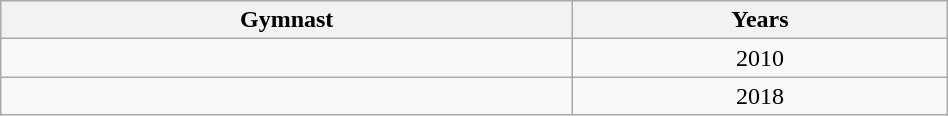<table class="wikitable sortable" width=50% style="text-align:center;">
<tr>
<th>Gymnast</th>
<th>Years</th>
</tr>
<tr>
<td></td>
<td>2010</td>
</tr>
<tr>
<td></td>
<td>2018</td>
</tr>
</table>
